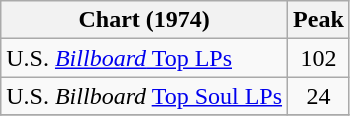<table class="wikitable">
<tr>
<th>Chart (1974)</th>
<th>Peak<br></th>
</tr>
<tr>
<td>U.S. <a href='#'><em>Billboard</em> Top LPs</a></td>
<td align="center">102</td>
</tr>
<tr>
<td>U.S. <em>Billboard</em> <a href='#'>Top Soul LPs</a></td>
<td align="center">24</td>
</tr>
<tr>
</tr>
</table>
